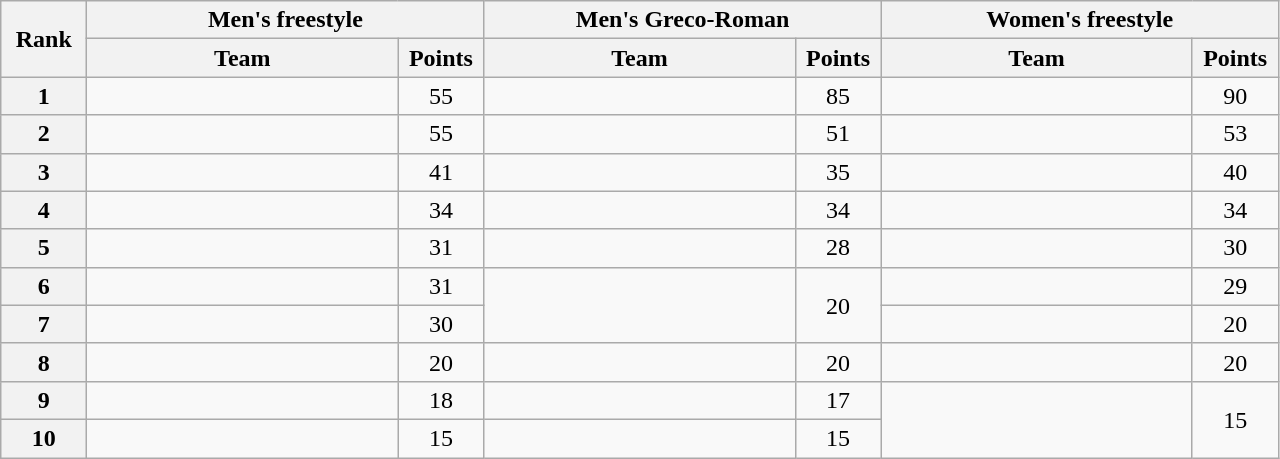<table class="wikitable" style="text-align:center;">
<tr>
<th rowspan="2" width="50">Rank</th>
<th colspan="2">Men's freestyle</th>
<th colspan="2">Men's Greco-Roman</th>
<th colspan="2">Women's freestyle</th>
</tr>
<tr>
<th width="200">Team</th>
<th width="50">Points</th>
<th width="200">Team</th>
<th width="50">Points</th>
<th width="200">Team</th>
<th width="50">Points</th>
</tr>
<tr>
<th>1</th>
<td align="left"></td>
<td>55</td>
<td align="left"></td>
<td>85</td>
<td align="left"></td>
<td>90</td>
</tr>
<tr>
<th>2</th>
<td align="left"></td>
<td>55</td>
<td align="left"></td>
<td>51</td>
<td align="left"></td>
<td>53</td>
</tr>
<tr>
<th>3</th>
<td align="left"></td>
<td>41</td>
<td align="left"></td>
<td>35</td>
<td align="left"></td>
<td>40</td>
</tr>
<tr>
<th>4</th>
<td align="left"></td>
<td>34</td>
<td align="left"></td>
<td>34</td>
<td align="left"></td>
<td>34</td>
</tr>
<tr>
<th>5</th>
<td align="left"></td>
<td>31</td>
<td align="left"></td>
<td>28</td>
<td align="left"></td>
<td>30</td>
</tr>
<tr>
<th>6</th>
<td align="left"></td>
<td>31</td>
<td rowspan="2" align="left"><br></td>
<td rowspan="2">20</td>
<td align="left"></td>
<td>29</td>
</tr>
<tr>
<th>7</th>
<td align="left"></td>
<td>30</td>
<td align="left"></td>
<td>20</td>
</tr>
<tr>
<th>8</th>
<td align="left"></td>
<td>20</td>
<td align="left"></td>
<td>20</td>
<td align="left"></td>
<td>20</td>
</tr>
<tr>
<th>9</th>
<td align="left"></td>
<td>18</td>
<td align="left"></td>
<td>17</td>
<td rowspan=2 align="left"><br><br></td>
<td rowspan=2>15</td>
</tr>
<tr>
<th>10</th>
<td align="left"></td>
<td>15</td>
<td align="left"><br></td>
<td>15</td>
</tr>
</table>
